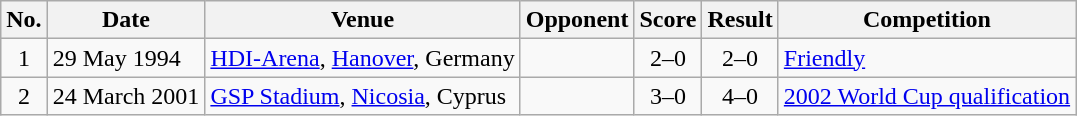<table class="wikitable sortable">
<tr>
<th scope="col">No.</th>
<th scope="col">Date</th>
<th scope="col">Venue</th>
<th scope="col">Opponent</th>
<th scope="col">Score</th>
<th scope="col">Result</th>
<th scope="col">Competition</th>
</tr>
<tr>
<td align="center">1</td>
<td>29 May 1994</td>
<td><a href='#'>HDI-Arena</a>, <a href='#'>Hanover</a>, Germany</td>
<td></td>
<td align="center">2–0</td>
<td align="center">2–0</td>
<td><a href='#'>Friendly</a></td>
</tr>
<tr>
<td align="center">2</td>
<td>24 March 2001</td>
<td><a href='#'>GSP Stadium</a>, <a href='#'>Nicosia</a>, Cyprus</td>
<td></td>
<td align="center">3–0</td>
<td align="center">4–0</td>
<td><a href='#'>2002 World Cup qualification</a></td>
</tr>
</table>
